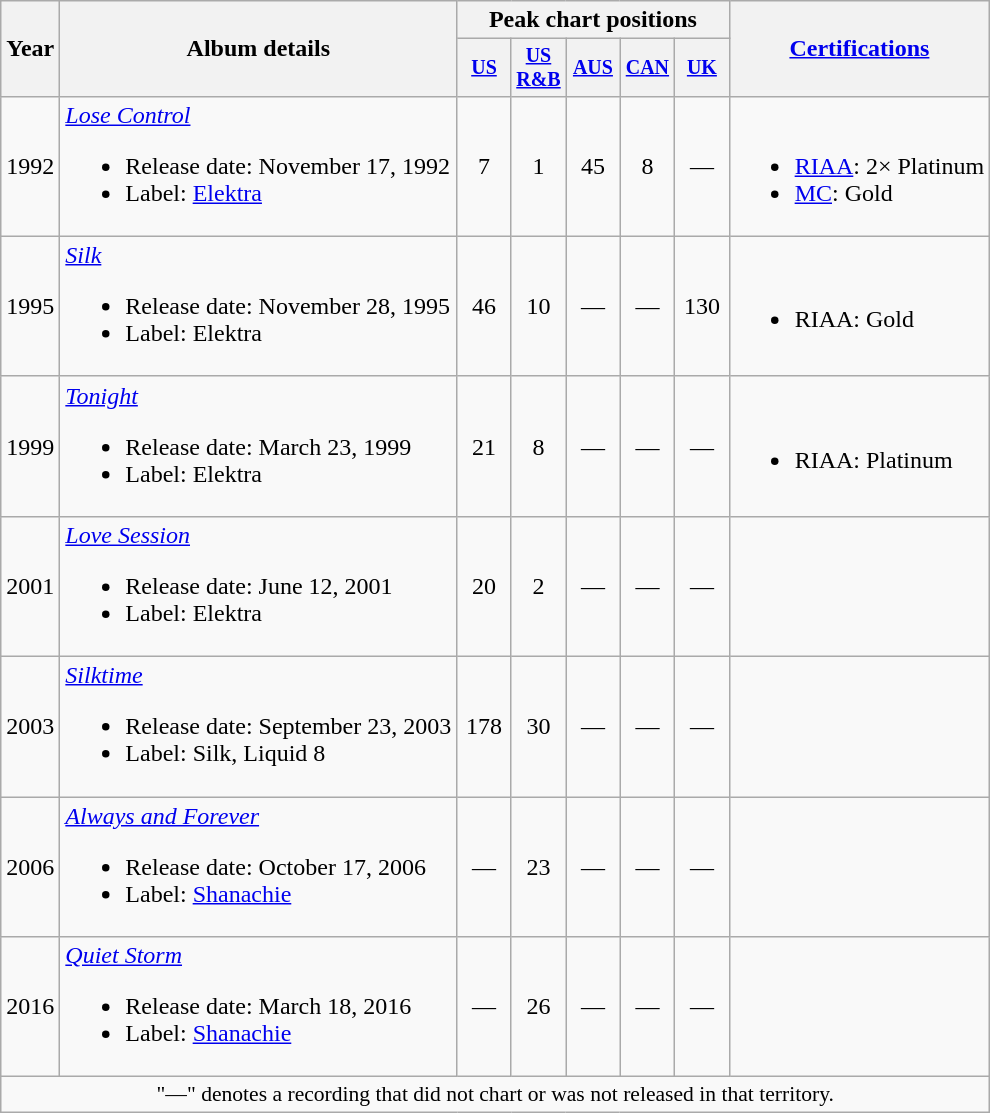<table class="wikitable" style="text-align:center;">
<tr>
<th rowspan="2">Year</th>
<th rowspan="2">Album details</th>
<th colspan="5">Peak chart positions</th>
<th rowspan="2"><a href='#'>Certifications</a></th>
</tr>
<tr style="font-size:smaller;">
<th width="30"><a href='#'>US</a><br></th>
<th width="30"><a href='#'>US<br>R&B</a><br></th>
<th width="30"><a href='#'>AUS</a><br></th>
<th width="30"><a href='#'>CAN</a><br></th>
<th width="30"><a href='#'>UK</a><br></th>
</tr>
<tr>
<td>1992</td>
<td align="left"><em><a href='#'>Lose Control</a></em><br><ul><li>Release date: November 17, 1992</li><li>Label: <a href='#'>Elektra</a></li></ul></td>
<td>7</td>
<td>1</td>
<td>45</td>
<td>8</td>
<td>—</td>
<td align=left><br><ul><li><a href='#'>RIAA</a>: 2× Platinum</li><li><a href='#'>MC</a>: Gold</li></ul></td>
</tr>
<tr>
<td>1995</td>
<td align="left"><em><a href='#'>Silk</a></em><br><ul><li>Release date: November 28, 1995</li><li>Label: Elektra</li></ul></td>
<td>46</td>
<td>10</td>
<td>—</td>
<td>—</td>
<td>130</td>
<td align=left><br><ul><li>RIAA: Gold</li></ul></td>
</tr>
<tr>
<td>1999</td>
<td align="left"><em><a href='#'>Tonight</a></em><br><ul><li>Release date: March 23, 1999</li><li>Label: Elektra</li></ul></td>
<td>21</td>
<td>8</td>
<td>—</td>
<td>—</td>
<td>—</td>
<td align=left><br><ul><li>RIAA: Platinum</li></ul></td>
</tr>
<tr>
<td>2001</td>
<td align="left"><em><a href='#'>Love Session</a></em><br><ul><li>Release date: June 12, 2001</li><li>Label: Elektra</li></ul></td>
<td>20</td>
<td>2</td>
<td>—</td>
<td>—</td>
<td>—</td>
<td align=left></td>
</tr>
<tr>
<td>2003</td>
<td align="left"><em><a href='#'>Silktime</a></em><br><ul><li>Release date: September 23, 2003</li><li>Label: Silk, Liquid 8</li></ul></td>
<td>178</td>
<td>30</td>
<td>—</td>
<td>—</td>
<td>—</td>
<td align=left></td>
</tr>
<tr>
<td>2006</td>
<td align="left"><em><a href='#'>Always and Forever</a></em><br><ul><li>Release date: October 17, 2006</li><li>Label: <a href='#'>Shanachie</a></li></ul></td>
<td>—</td>
<td>23</td>
<td>—</td>
<td>—</td>
<td>—</td>
<td align=left></td>
</tr>
<tr>
<td>2016</td>
<td align="left"><em><a href='#'>Quiet Storm</a></em><br><ul><li>Release date: March 18, 2016</li><li>Label: <a href='#'>Shanachie</a></li></ul></td>
<td>—</td>
<td>26</td>
<td>—</td>
<td>—</td>
<td>—</td>
<td align=left></td>
</tr>
<tr>
<td colspan="15" style="font-size:90%">"—" denotes a recording that did not chart or was not released in that territory.</td>
</tr>
</table>
